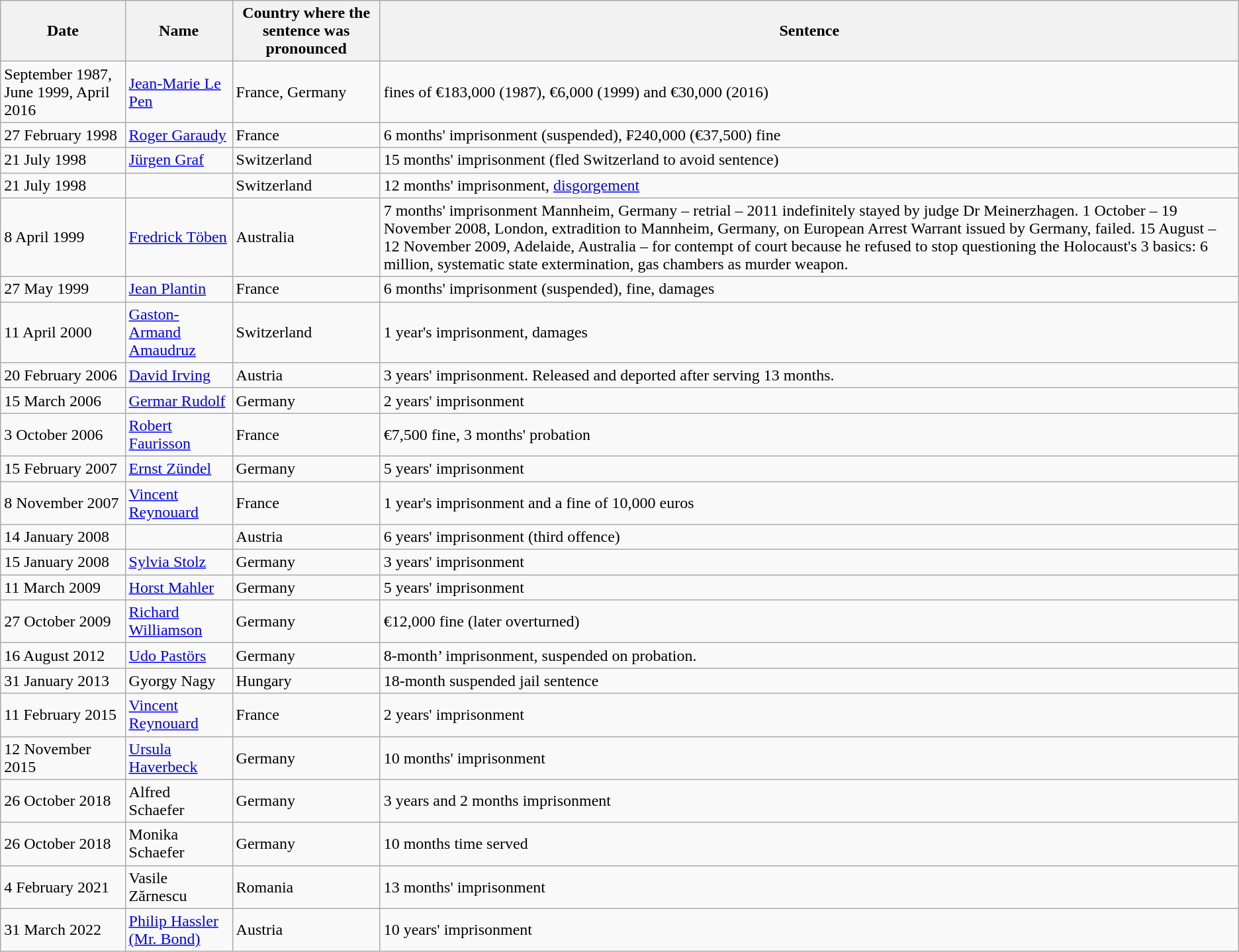<table class="wikitable">
<tr>
<th>Date</th>
<th>Name</th>
<th>Country where the sentence was pronounced</th>
<th>Sentence</th>
</tr>
<tr>
<td>September 1987, June 1999, April 2016</td>
<td><a href='#'>Jean-Marie Le Pen</a></td>
<td>France, Germany</td>
<td>fines of €183,000 (1987), €6,000 (1999) and €30,000 (2016)</td>
</tr>
<tr>
<td>27 February 1998</td>
<td><a href='#'>Roger Garaudy</a></td>
<td>France</td>
<td>6 months' imprisonment (suspended), ₣240,000 (€37,500) fine</td>
</tr>
<tr>
<td>21 July 1998</td>
<td><a href='#'>Jürgen Graf</a></td>
<td>Switzerland</td>
<td>15 months' imprisonment (fled Switzerland to avoid sentence)</td>
</tr>
<tr>
<td>21 July 1998</td>
<td></td>
<td>Switzerland</td>
<td>12 months' imprisonment, <a href='#'>disgorgement</a></td>
</tr>
<tr>
<td>8 April 1999</td>
<td><a href='#'>Fredrick Töben</a></td>
<td>Australia</td>
<td>7 months' imprisonment Mannheim, Germany – retrial – 2011 indefinitely stayed by judge Dr Meinerzhagen. 1 October – 19 November 2008, London, extradition to Mannheim, Germany, on European Arrest Warrant issued by Germany, failed. 15 August – 12 November 2009, Adelaide, Australia – for contempt of court because he refused to stop questioning the Holocaust's 3 basics: 6 million, systematic state extermination, gas chambers as murder weapon.</td>
</tr>
<tr>
<td>27 May 1999</td>
<td><a href='#'>Jean Plantin</a></td>
<td>France</td>
<td>6 months' imprisonment (suspended), fine, damages</td>
</tr>
<tr>
<td>11 April 2000</td>
<td><a href='#'>Gaston-Armand Amaudruz</a></td>
<td>Switzerland</td>
<td>1 year's imprisonment, damages</td>
</tr>
<tr>
<td>20 February 2006</td>
<td><a href='#'>David Irving</a></td>
<td>Austria</td>
<td>3 years' imprisonment. Released and deported after serving 13 months.</td>
</tr>
<tr>
<td>15 March 2006</td>
<td><a href='#'>Germar Rudolf</a></td>
<td>Germany</td>
<td>2 years' imprisonment</td>
</tr>
<tr>
<td>3 October 2006</td>
<td><a href='#'>Robert Faurisson</a></td>
<td>France</td>
<td>€7,500 fine, 3 months' probation</td>
</tr>
<tr>
<td>15 February 2007</td>
<td><a href='#'>Ernst Zündel</a></td>
<td>Germany</td>
<td>5 years' imprisonment</td>
</tr>
<tr>
<td>8 November 2007</td>
<td><a href='#'>Vincent Reynouard</a></td>
<td>France</td>
<td>1 year's imprisonment and a fine of 10,000 euros</td>
</tr>
<tr>
<td>14 January 2008</td>
<td></td>
<td>Austria</td>
<td>6 years' imprisonment (third offence)</td>
</tr>
<tr>
<td>15 January 2008</td>
<td><a href='#'>Sylvia Stolz</a></td>
<td>Germany</td>
<td>3 years' imprisonment</td>
</tr>
<tr>
<td>11 March 2009</td>
<td><a href='#'>Horst Mahler</a></td>
<td>Germany</td>
<td>5 years' imprisonment</td>
</tr>
<tr>
<td>27 October 2009</td>
<td><a href='#'>Richard Williamson</a></td>
<td>Germany</td>
<td>€12,000 fine (later overturned)</td>
</tr>
<tr>
<td>16 August 2012</td>
<td><a href='#'>Udo Pastörs</a></td>
<td>Germany</td>
<td>8-month’ imprisonment, suspended on probation.</td>
</tr>
<tr>
<td>31 January 2013</td>
<td>Gyorgy Nagy</td>
<td>Hungary</td>
<td>18-month suspended jail sentence</td>
</tr>
<tr>
<td>11 February 2015</td>
<td><a href='#'>Vincent Reynouard</a></td>
<td>France</td>
<td>2 years' imprisonment</td>
</tr>
<tr>
<td>12 November 2015</td>
<td><a href='#'>Ursula Haverbeck</a></td>
<td>Germany</td>
<td>10 months' imprisonment</td>
</tr>
<tr>
<td>26 October 2018</td>
<td>Alfred Schaefer</td>
<td>Germany</td>
<td>3 years and 2 months imprisonment</td>
</tr>
<tr>
<td>26 October 2018</td>
<td>Monika Schaefer</td>
<td>Germany</td>
<td>10 months time served</td>
</tr>
<tr>
<td>4 February 2021</td>
<td>Vasile Zărnescu</td>
<td>Romania</td>
<td>13 months' imprisonment</td>
</tr>
<tr>
<td>31 March 2022</td>
<td><a href='#'>Philip Hassler (Mr. Bond)</a></td>
<td>Austria</td>
<td>10 years' imprisonment</td>
</tr>
</table>
